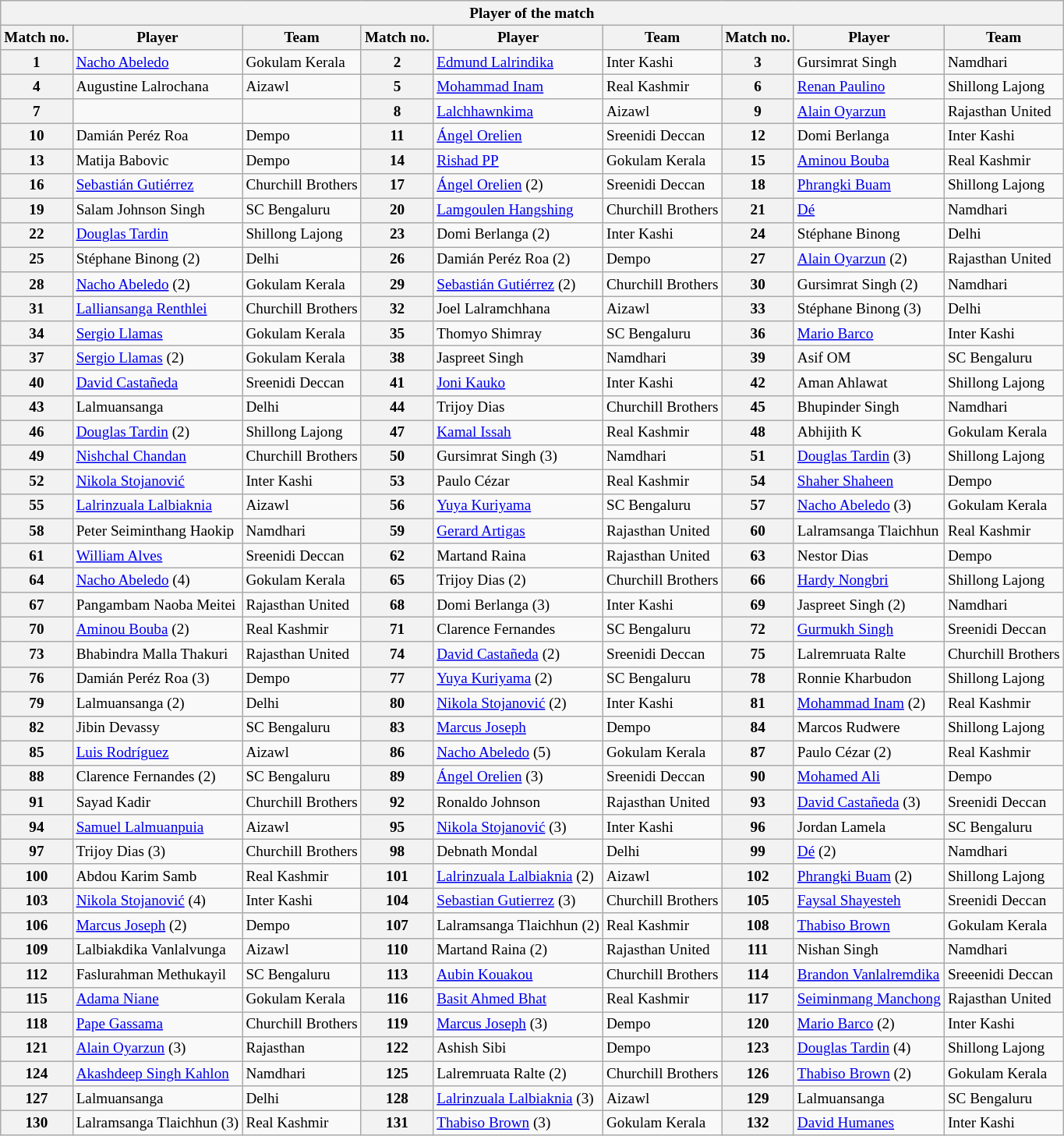<table class="wikitable collapsible" style="text-align: left; font-size:80%">
<tr>
<th colspan="9">Player of the match</th>
</tr>
<tr>
<th>Match no.</th>
<th>Player</th>
<th>Team</th>
<th>Match no.</th>
<th>Player</th>
<th>Team</th>
<th>Match no.</th>
<th>Player</th>
<th>Team</th>
</tr>
<tr>
<th>1</th>
<td align="left"> <a href='#'>Nacho Abeledo</a></td>
<td align="left">Gokulam Kerala</td>
<th>2</th>
<td align="left"> <a href='#'>Edmund Lalrindika</a></td>
<td align="left">Inter Kashi</td>
<th>3</th>
<td align="left"> Gursimrat Singh</td>
<td align="left">Namdhari</td>
</tr>
<tr>
<th>4</th>
<td align="left"> Augustine Lalrochana</td>
<td align="left">Aizawl</td>
<th>5</th>
<td align="left"> <a href='#'>Mohammad Inam</a></td>
<td align="left">Real Kashmir</td>
<th>6</th>
<td align="left"> <a href='#'>Renan Paulino</a></td>
<td align="left">Shillong Lajong</td>
</tr>
<tr>
<th>7</th>
<td align="left"></td>
<td align="left"></td>
<th>8</th>
<td align="left"> <a href='#'>Lalchhawnkima</a></td>
<td align="left">Aizawl</td>
<th>9</th>
<td align="left"> <a href='#'>Alain Oyarzun</a></td>
<td align="left">Rajasthan United</td>
</tr>
<tr>
<th>10</th>
<td align="left"> Damián Peréz Roa</td>
<td align="left">Dempo</td>
<th>11</th>
<td align="left"> <a href='#'>Ángel Orelien</a></td>
<td align="left">Sreenidi Deccan</td>
<th>12</th>
<td align="left"> Domi Berlanga</td>
<td align="left">Inter Kashi</td>
</tr>
<tr>
<th>13</th>
<td align="left"> Matija Babovic</td>
<td align="left">Dempo</td>
<th>14</th>
<td align="left"> <a href='#'>Rishad PP</a></td>
<td align="left">Gokulam Kerala</td>
<th>15</th>
<td align="left"> <a href='#'>Aminou Bouba</a></td>
<td align="left">Real Kashmir</td>
</tr>
<tr>
<th>16</th>
<td align="left"> <a href='#'>Sebastián Gutiérrez</a></td>
<td align="left">Churchill Brothers</td>
<th>17</th>
<td align="left"> <a href='#'>Ángel Orelien</a> (2)</td>
<td align="left">Sreenidi Deccan</td>
<th>18</th>
<td align="left"> <a href='#'>Phrangki Buam</a></td>
<td align="left">Shillong Lajong</td>
</tr>
<tr>
<th>19</th>
<td align="left"> Salam Johnson Singh</td>
<td align="left">SC Bengaluru</td>
<th>20</th>
<td align="left"> <a href='#'>Lamgoulen Hangshing</a></td>
<td align="left">Churchill Brothers</td>
<th>21</th>
<td align="left"> <a href='#'>Dé</a></td>
<td align="left">Namdhari</td>
</tr>
<tr>
<th>22</th>
<td align="left"> <a href='#'>Douglas Tardin</a></td>
<td align="left">Shillong Lajong</td>
<th>23</th>
<td align="left"> Domi Berlanga (2)</td>
<td align="left">Inter Kashi</td>
<th>24</th>
<td align="left"> Stéphane Binong</td>
<td align="left">Delhi</td>
</tr>
<tr>
<th>25</th>
<td align="left"> Stéphane Binong (2)</td>
<td align="left">Delhi</td>
<th>26</th>
<td align="left"> Damián Peréz Roa (2)</td>
<td align="left">Dempo</td>
<th>27</th>
<td align="left"> <a href='#'>Alain Oyarzun</a> (2)</td>
<td align="left">Rajasthan United</td>
</tr>
<tr>
<th>28</th>
<td align="left"> <a href='#'>Nacho Abeledo</a> (2)</td>
<td align="left">Gokulam Kerala</td>
<th>29</th>
<td align="left"> <a href='#'>Sebastián Gutiérrez</a> (2)</td>
<td align="left">Churchill Brothers</td>
<th>30</th>
<td align="left"> Gursimrat Singh (2)</td>
<td align="left">Namdhari</td>
</tr>
<tr>
<th>31</th>
<td align="left"> <a href='#'>Lalliansanga Renthlei</a></td>
<td align="left">Churchill Brothers</td>
<th>32</th>
<td align="left"> Joel Lalramchhana</td>
<td align="left">Aizawl</td>
<th>33</th>
<td align="left"> Stéphane Binong (3)</td>
<td align="left">Delhi</td>
</tr>
<tr>
<th>34</th>
<td align="left"> <a href='#'>Sergio Llamas</a></td>
<td align="left">Gokulam Kerala</td>
<th>35</th>
<td align="left"> Thomyo Shimray</td>
<td align="left">SC Bengaluru</td>
<th>36</th>
<td align="left"> <a href='#'>Mario Barco</a></td>
<td align="left">Inter Kashi</td>
</tr>
<tr>
<th>37</th>
<td align="left"> <a href='#'>Sergio Llamas</a> (2)</td>
<td align="left">Gokulam Kerala</td>
<th>38</th>
<td align="left"> Jaspreet Singh</td>
<td align="left">Namdhari</td>
<th>39</th>
<td align="left"> Asif OM</td>
<td align="left">SC Bengaluru</td>
</tr>
<tr>
<th>40</th>
<td align="left"> <a href='#'>David Castañeda</a></td>
<td align="left">Sreenidi Deccan</td>
<th>41</th>
<td align="left"> <a href='#'>Joni Kauko</a></td>
<td align="left">Inter Kashi</td>
<th>42</th>
<td align="left"> Aman Ahlawat</td>
<td align="left">Shillong Lajong</td>
</tr>
<tr>
<th>43</th>
<td align="left"> Lalmuansanga</td>
<td align="left">Delhi</td>
<th>44</th>
<td align="left"> Trijoy Dias</td>
<td align="left">Churchill Brothers</td>
<th>45</th>
<td align="left"> Bhupinder Singh</td>
<td align="left">Namdhari</td>
</tr>
<tr>
<th>46</th>
<td align="left"> <a href='#'>Douglas Tardin</a> (2)</td>
<td align="left">Shillong Lajong</td>
<th>47</th>
<td align="left"> <a href='#'>Kamal Issah</a></td>
<td align="left">Real Kashmir</td>
<th>48</th>
<td align="left"> Abhijith K</td>
<td align="left">Gokulam Kerala</td>
</tr>
<tr>
<th>49</th>
<td align="left"> <a href='#'>Nishchal Chandan</a></td>
<td align="left">Churchill Brothers</td>
<th>50</th>
<td align="left"> Gursimrat Singh (3)</td>
<td align="left">Namdhari</td>
<th>51</th>
<td align="left"> <a href='#'>Douglas Tardin</a> (3)</td>
<td align="left">Shillong Lajong</td>
</tr>
<tr>
<th>52</th>
<td align="left"> <a href='#'>Nikola Stojanović</a></td>
<td align="left">Inter Kashi</td>
<th>53</th>
<td align="left"> Paulo Cézar</td>
<td align="left">Real Kashmir</td>
<th>54</th>
<td align="left"> <a href='#'>Shaher Shaheen</a></td>
<td align="left">Dempo</td>
</tr>
<tr>
<th>55</th>
<td align="left"> <a href='#'>Lalrinzuala Lalbiaknia</a></td>
<td align="left">Aizawl</td>
<th>56</th>
<td align="left"> <a href='#'>Yuya Kuriyama</a></td>
<td align="left">SC Bengaluru</td>
<th>57</th>
<td align="left"> <a href='#'>Nacho Abeledo</a> (3)</td>
<td align="left">Gokulam Kerala</td>
</tr>
<tr>
<th>58</th>
<td align="left"> Peter Seiminthang Haokip</td>
<td align="left">Namdhari</td>
<th>59</th>
<td align="left"> <a href='#'>Gerard Artigas</a></td>
<td align="left">Rajasthan United</td>
<th>60</th>
<td align="left"> Lalramsanga Tlaichhun</td>
<td align="left">Real Kashmir</td>
</tr>
<tr>
<th>61</th>
<td align="left"> <a href='#'>William Alves</a></td>
<td align="left">Sreenidi Deccan</td>
<th>62</th>
<td align="left"> Martand Raina</td>
<td align="left">Rajasthan United</td>
<th>63</th>
<td align="left"> Nestor Dias</td>
<td align="left">Dempo</td>
</tr>
<tr>
<th>64</th>
<td align="left"> <a href='#'>Nacho Abeledo</a> (4)</td>
<td align="left">Gokulam Kerala</td>
<th>65</th>
<td align="left"> Trijoy Dias (2)</td>
<td align="left">Churchill Brothers</td>
<th>66</th>
<td align="left"> <a href='#'>Hardy Nongbri</a></td>
<td align="left">Shillong Lajong</td>
</tr>
<tr>
<th>67</th>
<td align="left"> Pangambam Naoba Meitei</td>
<td align="left">Rajasthan United</td>
<th>68</th>
<td align="left"> Domi Berlanga (3)</td>
<td align="left">Inter Kashi</td>
<th>69</th>
<td align="left"> Jaspreet Singh (2)</td>
<td align="left">Namdhari</td>
</tr>
<tr>
<th>70</th>
<td align="left"> <a href='#'>Aminou Bouba</a> (2)</td>
<td align="left">Real Kashmir</td>
<th>71</th>
<td align="left"> Clarence Fernandes</td>
<td align="left">SC Bengaluru</td>
<th>72</th>
<td align="left"> <a href='#'>Gurmukh Singh</a></td>
<td align="left">Sreenidi Deccan</td>
</tr>
<tr>
<th>73</th>
<td align="left"> Bhabindra Malla Thakuri</td>
<td align="left">Rajasthan United</td>
<th>74</th>
<td align="left"> <a href='#'>David Castañeda</a> (2)</td>
<td align="left">Sreenidi Deccan</td>
<th>75</th>
<td align="left"> Lalremruata Ralte</td>
<td align="left">Churchill Brothers</td>
</tr>
<tr>
<th>76</th>
<td align="left"> Damián Peréz Roa (3)</td>
<td align="left">Dempo</td>
<th>77</th>
<td align="left"> <a href='#'>Yuya Kuriyama</a> (2)</td>
<td align="left">SC Bengaluru</td>
<th>78</th>
<td align="left"> Ronnie Kharbudon</td>
<td align="left">Shillong Lajong</td>
</tr>
<tr>
<th>79</th>
<td align="left"> Lalmuansanga (2)</td>
<td align="left">Delhi</td>
<th>80</th>
<td align="left"> <a href='#'>Nikola Stojanović</a> (2)</td>
<td align="left">Inter Kashi</td>
<th>81</th>
<td align="left"> <a href='#'>Mohammad Inam</a> (2)</td>
<td align="left">Real Kashmir</td>
</tr>
<tr>
<th>82</th>
<td align="left"> Jibin Devassy</td>
<td align="left">SC Bengaluru</td>
<th>83</th>
<td align="left"> <a href='#'>Marcus Joseph</a></td>
<td align="left">Dempo</td>
<th>84</th>
<td align="left"> Marcos Rudwere</td>
<td align="left">Shillong Lajong</td>
</tr>
<tr>
<th>85</th>
<td align="left"> <a href='#'>Luis Rodríguez</a></td>
<td align="left">Aizawl</td>
<th>86</th>
<td align="left"> <a href='#'>Nacho Abeledo</a> (5)</td>
<td align="left">Gokulam Kerala</td>
<th>87</th>
<td align="left"> Paulo Cézar (2)</td>
<td align="left">Real Kashmir</td>
</tr>
<tr>
<th>88</th>
<td align="left"> Clarence Fernandes (2)</td>
<td align="left">SC Bengaluru</td>
<th>89</th>
<td align="left"> <a href='#'>Ángel Orelien</a> (3)</td>
<td align="left">Sreenidi Deccan</td>
<th>90</th>
<td align="left"> <a href='#'>Mohamed Ali</a></td>
<td align="left">Dempo</td>
</tr>
<tr>
<th>91</th>
<td align="left"> Sayad Kadir</td>
<td align="left">Churchill Brothers</td>
<th>92</th>
<td align="left"> Ronaldo Johnson</td>
<td align="left">Rajasthan United</td>
<th>93</th>
<td align="left"> <a href='#'>David Castañeda</a> (3)</td>
<td align="left">Sreenidi Deccan</td>
</tr>
<tr>
<th>94</th>
<td align="left"> <a href='#'>Samuel Lalmuanpuia</a></td>
<td align="left">Aizawl</td>
<th>95</th>
<td align="left"> <a href='#'>Nikola Stojanović</a> (3)</td>
<td align="left">Inter Kashi</td>
<th>96</th>
<td align="left"> Jordan Lamela</td>
<td align="left">SC Bengaluru</td>
</tr>
<tr>
<th>97</th>
<td align="left"> Trijoy Dias (3)</td>
<td align="left">Churchill Brothers</td>
<th>98</th>
<td align="left"> Debnath Mondal</td>
<td align="left">Delhi</td>
<th>99</th>
<td align="left"> <a href='#'>Dé</a> (2)</td>
<td align="left">Namdhari</td>
</tr>
<tr>
<th>100</th>
<td align="left"> Abdou Karim Samb</td>
<td align="left">Real Kashmir</td>
<th>101</th>
<td align="left"> <a href='#'>Lalrinzuala Lalbiaknia</a> (2)</td>
<td align="left">Aizawl</td>
<th>102</th>
<td align="left"> <a href='#'>Phrangki Buam</a> (2)</td>
<td align="left">Shillong Lajong</td>
</tr>
<tr>
<th>103</th>
<td align="left"> <a href='#'>Nikola Stojanović</a> (4)</td>
<td align="left">Inter Kashi</td>
<th>104</th>
<td align="left"> <a href='#'>Sebastian Gutierrez</a> (3)</td>
<td align="left">Churchill Brothers</td>
<th>105</th>
<td align="left"> <a href='#'>Faysal Shayesteh</a></td>
<td align="left">Sreenidi Deccan</td>
</tr>
<tr>
<th>106</th>
<td align="left"> <a href='#'>Marcus Joseph</a> (2)</td>
<td align="left">Dempo</td>
<th>107</th>
<td align="left"> Lalramsanga Tlaichhun (2)</td>
<td align="left">Real Kashmir</td>
<th>108</th>
<td align="left"> <a href='#'>Thabiso Brown</a></td>
<td align="left">Gokulam Kerala</td>
</tr>
<tr>
<th>109</th>
<td align="left"> Lalbiakdika Vanlalvunga</td>
<td align="left">Aizawl</td>
<th>110</th>
<td align="left"> Martand Raina (2)</td>
<td align="left">Rajasthan United</td>
<th>111</th>
<td align="left"> Nishan Singh</td>
<td align="left">Namdhari</td>
</tr>
<tr>
<th>112</th>
<td align="left"> Faslurahman Methukayil</td>
<td align="left">SC Bengaluru</td>
<th>113</th>
<td align="left"> <a href='#'>Aubin Kouakou</a></td>
<td align="left">Churchill Brothers</td>
<th>114</th>
<td align="left"> <a href='#'>Brandon Vanlalremdika</a></td>
<td align="left">Sreeenidi Deccan</td>
</tr>
<tr>
<th>115</th>
<td align="left"> <a href='#'>Adama Niane</a></td>
<td align="left">Gokulam Kerala</td>
<th>116</th>
<td align="left"> <a href='#'>Basit Ahmed Bhat</a></td>
<td align="left">Real Kashmir</td>
<th>117</th>
<td align="left"> <a href='#'>Seiminmang Manchong</a></td>
<td align="left">Rajasthan United</td>
</tr>
<tr>
<th>118</th>
<td align="left"> <a href='#'>Pape Gassama</a></td>
<td align="left">Churchill Brothers</td>
<th>119</th>
<td align="left"> <a href='#'>Marcus Joseph</a> (3)</td>
<td align="left">Dempo</td>
<th>120</th>
<td align="left"> <a href='#'>Mario Barco</a> (2)</td>
<td align="left">Inter Kashi</td>
</tr>
<tr>
<th>121</th>
<td align="left"> <a href='#'>Alain Oyarzun</a> (3)</td>
<td align="left">Rajasthan</td>
<th>122</th>
<td align="left"> Ashish Sibi</td>
<td align="left">Dempo</td>
<th>123</th>
<td align="left"> <a href='#'>Douglas Tardin</a> (4)</td>
<td align="left">Shillong Lajong</td>
</tr>
<tr>
<th>124</th>
<td align="left"> <a href='#'>Akashdeep Singh Kahlon</a></td>
<td align="left">Namdhari</td>
<th>125</th>
<td align="left"> Lalremruata Ralte (2)</td>
<td align="left">Churchill Brothers</td>
<th>126</th>
<td align="left"> <a href='#'>Thabiso Brown</a> (2)</td>
<td align="left">Gokulam Kerala</td>
</tr>
<tr>
<th>127</th>
<td align="left"> Lalmuansanga</td>
<td align="left">Delhi</td>
<th>128</th>
<td align="left"> <a href='#'>Lalrinzuala Lalbiaknia</a> (3)</td>
<td align="left">Aizawl</td>
<th>129</th>
<td align="left"> Lalmuansanga</td>
<td align="left">SC Bengaluru</td>
</tr>
<tr>
<th>130</th>
<td align="left"> Lalramsanga Tlaichhun (3)</td>
<td align="left">Real Kashmir</td>
<th>131</th>
<td align="left"> <a href='#'>Thabiso Brown</a> (3)</td>
<td align="left">Gokulam Kerala</td>
<th>132</th>
<td align="left"> <a href='#'>David Humanes</a></td>
<td align="left">Inter Kashi</td>
</tr>
</table>
